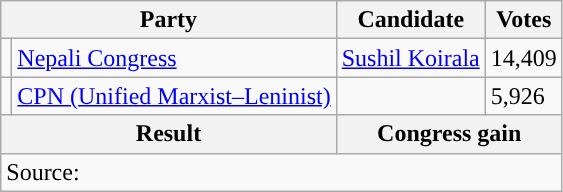<table class="wikitable">
<tr>
<th colspan="2">Party</th>
<th>Candidate</th>
<th>Votes</th>
</tr>
<tr>
<td style="background-color:"></td>
<td><a href='#'>Nepali Congress</a></td>
<td><a href='#'>Sushil Koirala</a></td>
<td>14,409</td>
</tr>
<tr>
<td style="background-color:"></td>
<td><a href='#'>CPN (Unified Marxist–Leninist)</a></td>
<td></td>
<td>5,926</td>
</tr>
<tr>
<th colspan="2">Result</th>
<th colspan="2">Congress gain</th>
</tr>
<tr>
<td colspan="4">Source: </td>
</tr>
</table>
